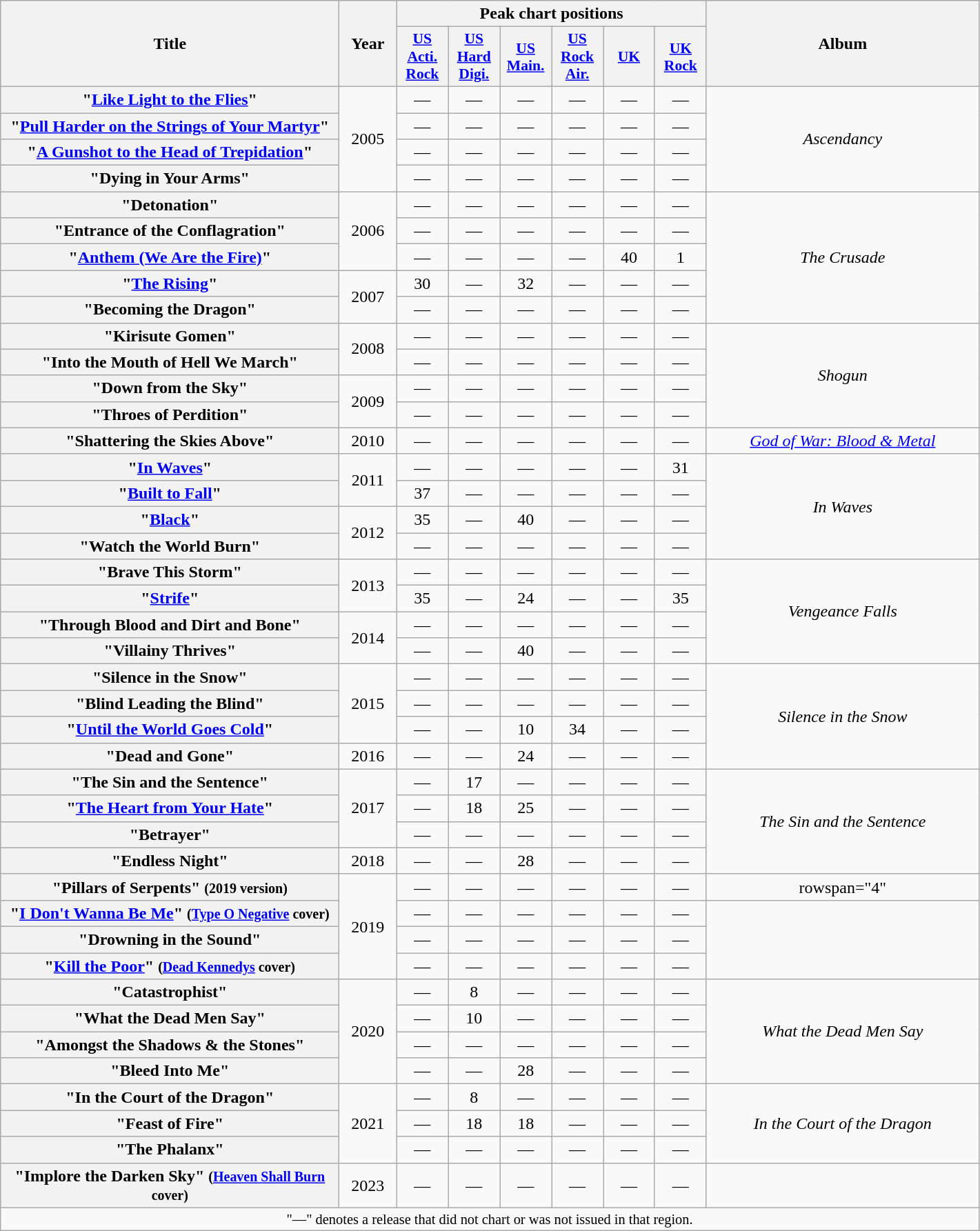<table class="wikitable plainrowheaders" style="text-align:center;">
<tr>
<th scope="col" rowspan="2" style="width:20em;">Title</th>
<th scope="col" rowspan="2" style="width:3em;">Year</th>
<th scope="col" colspan="6">Peak chart positions</th>
<th scope="col" rowspan="2" style="width:16em;">Album</th>
</tr>
<tr>
<th scope="col" style="width:3em;font-size:90%;"><a href='#'>US<br>Acti.<br>Rock</a><br></th>
<th scope="col" style="width:3em;font-size:90%;"><a href='#'>US<br>Hard<br>Digi.</a><br></th>
<th scope="col" style="width:3em;font-size:90%;"><a href='#'>US<br>Main.</a><br></th>
<th scope="col" style="width:3em;font-size:90%;"><a href='#'>US<br>Rock<br>Air.</a><br></th>
<th scope="col" style="width:3em;font-size:90%;"><a href='#'>UK</a><br></th>
<th scope="col" style="width:3em;font-size:90%;"><a href='#'>UK<br>Rock</a><br></th>
</tr>
<tr>
<th scope="row">"<a href='#'>Like Light to the Flies</a>"</th>
<td rowspan="4">2005</td>
<td>—</td>
<td>—</td>
<td>—</td>
<td>—</td>
<td>—</td>
<td>—</td>
<td rowspan="4"><em>Ascendancy</em></td>
</tr>
<tr>
<th scope="row">"<a href='#'>Pull Harder on the Strings of Your Martyr</a>"</th>
<td>—</td>
<td>—</td>
<td>—</td>
<td>—</td>
<td>—</td>
<td>—</td>
</tr>
<tr>
<th scope="row">"<a href='#'>A Gunshot to the Head of Trepidation</a>"</th>
<td>—</td>
<td>—</td>
<td>—</td>
<td>—</td>
<td>—</td>
<td>—</td>
</tr>
<tr>
<th scope="row">"Dying in Your Arms"</th>
<td>—</td>
<td>—</td>
<td>—</td>
<td>—</td>
<td>—</td>
<td>—</td>
</tr>
<tr>
<th scope="row">"Detonation"</th>
<td rowspan="3">2006</td>
<td>—</td>
<td>—</td>
<td>—</td>
<td>—</td>
<td>—</td>
<td>—</td>
<td rowspan="5"><em>The Crusade</em></td>
</tr>
<tr>
<th scope="row">"Entrance of the Conflagration"</th>
<td>—</td>
<td>—</td>
<td>—</td>
<td>—</td>
<td>—</td>
<td>—</td>
</tr>
<tr>
<th scope="row">"<a href='#'>Anthem (We Are the Fire)</a>"</th>
<td>—</td>
<td>—</td>
<td>—</td>
<td>—</td>
<td>40</td>
<td>1</td>
</tr>
<tr>
<th scope="row">"<a href='#'>The Rising</a>"</th>
<td rowspan="2">2007</td>
<td>30</td>
<td>—</td>
<td>32</td>
<td>—</td>
<td>—</td>
<td>—</td>
</tr>
<tr>
<th scope="row">"Becoming the Dragon"</th>
<td>—</td>
<td>—</td>
<td>—</td>
<td>—</td>
<td>—</td>
<td>—</td>
</tr>
<tr>
<th scope="row">"Kirisute Gomen"</th>
<td rowspan="2">2008</td>
<td>—</td>
<td>—</td>
<td>—</td>
<td>—</td>
<td>—</td>
<td>—</td>
<td rowspan="4"><em>Shogun</em></td>
</tr>
<tr>
<th scope="row">"Into the Mouth of Hell We March"</th>
<td>—</td>
<td>—</td>
<td>—</td>
<td>—</td>
<td>—</td>
<td>—</td>
</tr>
<tr>
<th scope="row">"Down from the Sky"</th>
<td rowspan="2">2009</td>
<td>—</td>
<td>—</td>
<td>—</td>
<td>—</td>
<td>—</td>
<td>—</td>
</tr>
<tr>
<th scope="row">"Throes of Perdition"</th>
<td>—</td>
<td>—</td>
<td>—</td>
<td>—</td>
<td>—</td>
<td>—</td>
</tr>
<tr>
<th scope="row">"Shattering the Skies Above"</th>
<td>2010</td>
<td>—</td>
<td>—</td>
<td>—</td>
<td>—</td>
<td>—</td>
<td>—</td>
<td><em><a href='#'>God of War: Blood & Metal</a></em></td>
</tr>
<tr>
<th scope="row">"<a href='#'>In Waves</a>"</th>
<td rowspan="2">2011</td>
<td>—</td>
<td>—</td>
<td>—</td>
<td>—</td>
<td>—</td>
<td>31</td>
<td rowspan="4"><em>In Waves</em></td>
</tr>
<tr>
<th scope="row">"<a href='#'>Built to Fall</a>"</th>
<td>37</td>
<td>—</td>
<td>—</td>
<td>—</td>
<td>—</td>
<td>—</td>
</tr>
<tr>
<th scope="row">"<a href='#'>Black</a>"</th>
<td rowspan="2">2012</td>
<td>35</td>
<td>—</td>
<td>40</td>
<td>—</td>
<td>—</td>
<td>—</td>
</tr>
<tr>
<th scope="row">"Watch the World Burn"</th>
<td>—</td>
<td>—</td>
<td>—</td>
<td>—</td>
<td>—</td>
<td>—</td>
</tr>
<tr>
<th scope="row">"Brave This Storm"</th>
<td rowspan="2">2013</td>
<td>—</td>
<td>—</td>
<td>—</td>
<td>—</td>
<td>—</td>
<td>—</td>
<td rowspan="4"><em>Vengeance Falls</em></td>
</tr>
<tr>
<th scope="row">"<a href='#'>Strife</a>"</th>
<td>35</td>
<td>—</td>
<td>24</td>
<td>—</td>
<td>—</td>
<td>35</td>
</tr>
<tr>
<th scope="row">"Through Blood and Dirt and Bone"</th>
<td rowspan="2">2014</td>
<td>—</td>
<td>—</td>
<td>—</td>
<td>—</td>
<td>—</td>
<td>—</td>
</tr>
<tr>
<th scope="row">"Villainy Thrives"</th>
<td>—</td>
<td>—</td>
<td>40</td>
<td>—</td>
<td>—</td>
<td>—</td>
</tr>
<tr>
<th scope="row">"Silence in the Snow"</th>
<td rowspan="3">2015</td>
<td>—</td>
<td>—</td>
<td>—</td>
<td>—</td>
<td>—</td>
<td>—</td>
<td rowspan="4"><em>Silence in the Snow</em></td>
</tr>
<tr>
<th scope="row">"Blind Leading the Blind"</th>
<td>—</td>
<td>—</td>
<td>—</td>
<td>—</td>
<td>—</td>
<td>—</td>
</tr>
<tr>
<th scope="row">"<a href='#'>Until the World Goes Cold</a>"</th>
<td>—</td>
<td>—</td>
<td>10</td>
<td>34</td>
<td>—</td>
<td>—</td>
</tr>
<tr>
<th scope="row">"Dead and Gone"</th>
<td>2016</td>
<td>—</td>
<td>—</td>
<td>24</td>
<td>—</td>
<td>—</td>
<td>—</td>
</tr>
<tr>
<th scope="row">"The Sin and the Sentence"</th>
<td rowspan="3">2017</td>
<td>—</td>
<td>17</td>
<td>—</td>
<td>—</td>
<td>—</td>
<td>—</td>
<td rowspan="4"><em>The Sin and the Sentence</em></td>
</tr>
<tr>
<th scope="row">"<a href='#'>The Heart from Your Hate</a>"</th>
<td>—</td>
<td>18</td>
<td>25</td>
<td>—</td>
<td>—</td>
<td>—</td>
</tr>
<tr>
<th scope="row">"Betrayer"</th>
<td>—</td>
<td>—</td>
<td>—</td>
<td>—</td>
<td>—</td>
<td>—</td>
</tr>
<tr>
<th scope="row">"Endless Night"</th>
<td>2018</td>
<td>—</td>
<td>—</td>
<td>28</td>
<td>—</td>
<td>—</td>
<td>—</td>
</tr>
<tr>
<th scope="row">"Pillars of Serpents" <small>(2019 version)</small></th>
<td rowspan="4">2019</td>
<td>—</td>
<td>—</td>
<td>—</td>
<td>—</td>
<td>—</td>
<td>—</td>
<td>rowspan="4" </td>
</tr>
<tr>
<th scope="row">"<a href='#'>I Don't Wanna Be Me</a>" <small>(<a href='#'>Type O Negative</a> cover)</small></th>
<td>—</td>
<td>—</td>
<td>—</td>
<td>—</td>
<td>—</td>
<td>—</td>
</tr>
<tr>
<th scope="row">"Drowning in the Sound"</th>
<td>—</td>
<td>—</td>
<td>—</td>
<td>—</td>
<td>—</td>
<td>—</td>
</tr>
<tr>
<th scope="row">"<a href='#'>Kill the Poor</a>" <small>(<a href='#'>Dead Kennedys</a> cover)</small></th>
<td>—</td>
<td>—</td>
<td>—</td>
<td>—</td>
<td>—</td>
<td>—</td>
</tr>
<tr>
<th scope="row">"Catastrophist"</th>
<td rowspan="4">2020</td>
<td>—</td>
<td>8</td>
<td>—</td>
<td>—</td>
<td>—</td>
<td>—</td>
<td rowspan="4"><em>What the Dead Men Say</em></td>
</tr>
<tr>
<th scope="row">"What the Dead Men Say"</th>
<td>—</td>
<td>10</td>
<td>—</td>
<td>—</td>
<td>—</td>
<td>—</td>
</tr>
<tr>
<th scope="row">"Amongst the Shadows & the Stones"</th>
<td>—</td>
<td>—</td>
<td>—</td>
<td>—</td>
<td>—</td>
<td>—</td>
</tr>
<tr>
<th scope="row">"Bleed Into Me"</th>
<td>—</td>
<td>—</td>
<td>28</td>
<td>—</td>
<td>—</td>
<td>—</td>
</tr>
<tr>
<th scope="row">"In the Court of the Dragon"</th>
<td rowspan="3">2021</td>
<td>—</td>
<td>8</td>
<td>—</td>
<td>—</td>
<td>—</td>
<td>—</td>
<td rowspan="3"><em>In the Court of the Dragon</em></td>
</tr>
<tr>
<th scope="row">"Feast of Fire"</th>
<td>—</td>
<td>18</td>
<td>18</td>
<td>—</td>
<td>—</td>
<td>—</td>
</tr>
<tr>
<th scope="row">"The Phalanx"</th>
<td>—</td>
<td>—</td>
<td>—</td>
<td>—</td>
<td>—</td>
<td>—</td>
</tr>
<tr>
<th scope="row">"Implore the Darken Sky" <small>(<a href='#'>Heaven Shall Burn</a> cover)</small></th>
<td>2023</td>
<td>—</td>
<td>—</td>
<td>—</td>
<td>—</td>
<td>—</td>
<td>—</td>
<td></td>
</tr>
<tr>
<td align="center" colspan="9" style="font-size: 85%">"—" denotes a release that did not chart or was not issued in that region.</td>
</tr>
</table>
